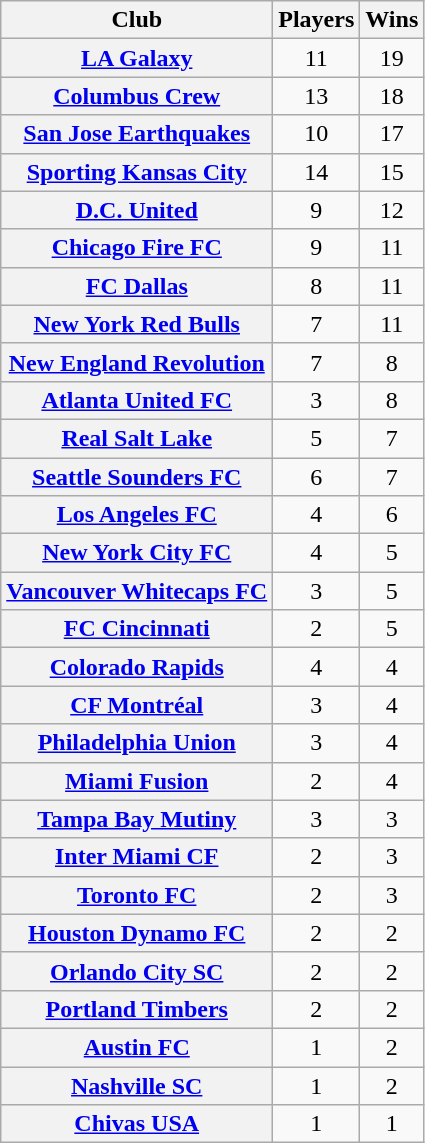<table class="wikitable sortable plainrowheaders" style=text-align:center>
<tr>
<th scope=col>Club</th>
<th scope=col>Players</th>
<th scope=col>Wins</th>
</tr>
<tr>
<th scope=row><a href='#'>LA Galaxy</a></th>
<td>11</td>
<td>19</td>
</tr>
<tr>
<th scope=row><a href='#'>Columbus Crew</a></th>
<td>13</td>
<td>18</td>
</tr>
<tr>
<th scope=row><a href='#'>San Jose Earthquakes</a></th>
<td>10</td>
<td>17</td>
</tr>
<tr>
<th scope=row><a href='#'>Sporting Kansas City</a></th>
<td>14</td>
<td>15</td>
</tr>
<tr>
<th scope=row><a href='#'>D.C. United</a></th>
<td>9</td>
<td>12</td>
</tr>
<tr>
<th scope=row><a href='#'>Chicago Fire FC</a></th>
<td>9</td>
<td>11</td>
</tr>
<tr>
<th scope=row><a href='#'>FC Dallas</a></th>
<td>8</td>
<td>11</td>
</tr>
<tr>
<th scope=row><a href='#'>New York Red Bulls</a></th>
<td>7</td>
<td>11</td>
</tr>
<tr>
<th scope=row><a href='#'>New England Revolution</a></th>
<td>7</td>
<td>8</td>
</tr>
<tr>
<th scope=row><a href='#'>Atlanta United FC</a></th>
<td>3</td>
<td>8</td>
</tr>
<tr>
<th scope=row><a href='#'>Real Salt Lake</a></th>
<td>5</td>
<td>7</td>
</tr>
<tr>
<th scope=row><a href='#'>Seattle Sounders FC</a></th>
<td>6</td>
<td>7</td>
</tr>
<tr>
<th scope=row><a href='#'>Los Angeles FC</a></th>
<td>4</td>
<td>6</td>
</tr>
<tr>
<th scope=row><a href='#'>New York City FC</a></th>
<td>4</td>
<td>5</td>
</tr>
<tr>
<th scope=row><a href='#'>Vancouver Whitecaps FC</a></th>
<td>3</td>
<td>5</td>
</tr>
<tr>
<th scope=row><a href='#'>FC Cincinnati</a></th>
<td>2</td>
<td>5</td>
</tr>
<tr>
<th scope=row><a href='#'>Colorado Rapids</a></th>
<td>4</td>
<td>4</td>
</tr>
<tr>
<th scope=row><a href='#'>CF Montréal</a></th>
<td>3</td>
<td>4</td>
</tr>
<tr>
<th scope=row><a href='#'>Philadelphia Union</a></th>
<td>3</td>
<td>4</td>
</tr>
<tr>
<th scope=row><a href='#'>Miami Fusion</a></th>
<td>2</td>
<td>4</td>
</tr>
<tr>
<th scope=row><a href='#'>Tampa Bay Mutiny</a></th>
<td>3</td>
<td>3</td>
</tr>
<tr>
<th scope=row><a href='#'>Inter Miami CF</a></th>
<td>2</td>
<td>3</td>
</tr>
<tr>
<th scope=row><a href='#'>Toronto FC</a></th>
<td>2</td>
<td>3</td>
</tr>
<tr>
<th scope=row><a href='#'>Houston Dynamo FC</a></th>
<td>2</td>
<td>2</td>
</tr>
<tr>
<th scope=row><a href='#'>Orlando City SC</a></th>
<td>2</td>
<td>2</td>
</tr>
<tr>
<th scope=row><a href='#'>Portland Timbers</a></th>
<td>2</td>
<td>2</td>
</tr>
<tr>
<th scope=row><a href='#'>Austin FC</a></th>
<td>1</td>
<td>2</td>
</tr>
<tr>
<th scope=row><a href='#'>Nashville SC</a></th>
<td>1</td>
<td>2</td>
</tr>
<tr>
<th scope=row><a href='#'>Chivas USA</a></th>
<td>1</td>
<td>1</td>
</tr>
</table>
